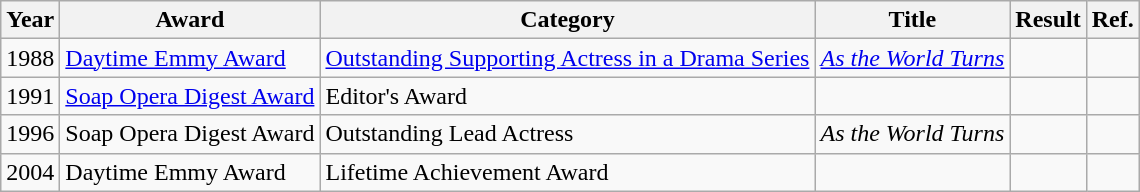<table class="wikitable">
<tr>
<th>Year</th>
<th>Award</th>
<th>Category</th>
<th>Title</th>
<th>Result</th>
<th>Ref.</th>
</tr>
<tr>
<td>1988</td>
<td><a href='#'>Daytime Emmy Award</a></td>
<td><a href='#'>Outstanding Supporting Actress in a Drama Series</a></td>
<td><em><a href='#'>As the World Turns</a></em></td>
<td></td>
<td></td>
</tr>
<tr>
<td>1991</td>
<td><a href='#'>Soap Opera Digest Award</a></td>
<td>Editor's Award</td>
<td></td>
<td></td>
<td></td>
</tr>
<tr>
<td>1996</td>
<td>Soap Opera Digest Award</td>
<td>Outstanding Lead Actress</td>
<td><em>As the World Turns</em></td>
<td></td>
<td></td>
</tr>
<tr>
<td>2004</td>
<td>Daytime Emmy Award</td>
<td>Lifetime Achievement Award</td>
<td></td>
<td></td>
<td></td>
</tr>
</table>
